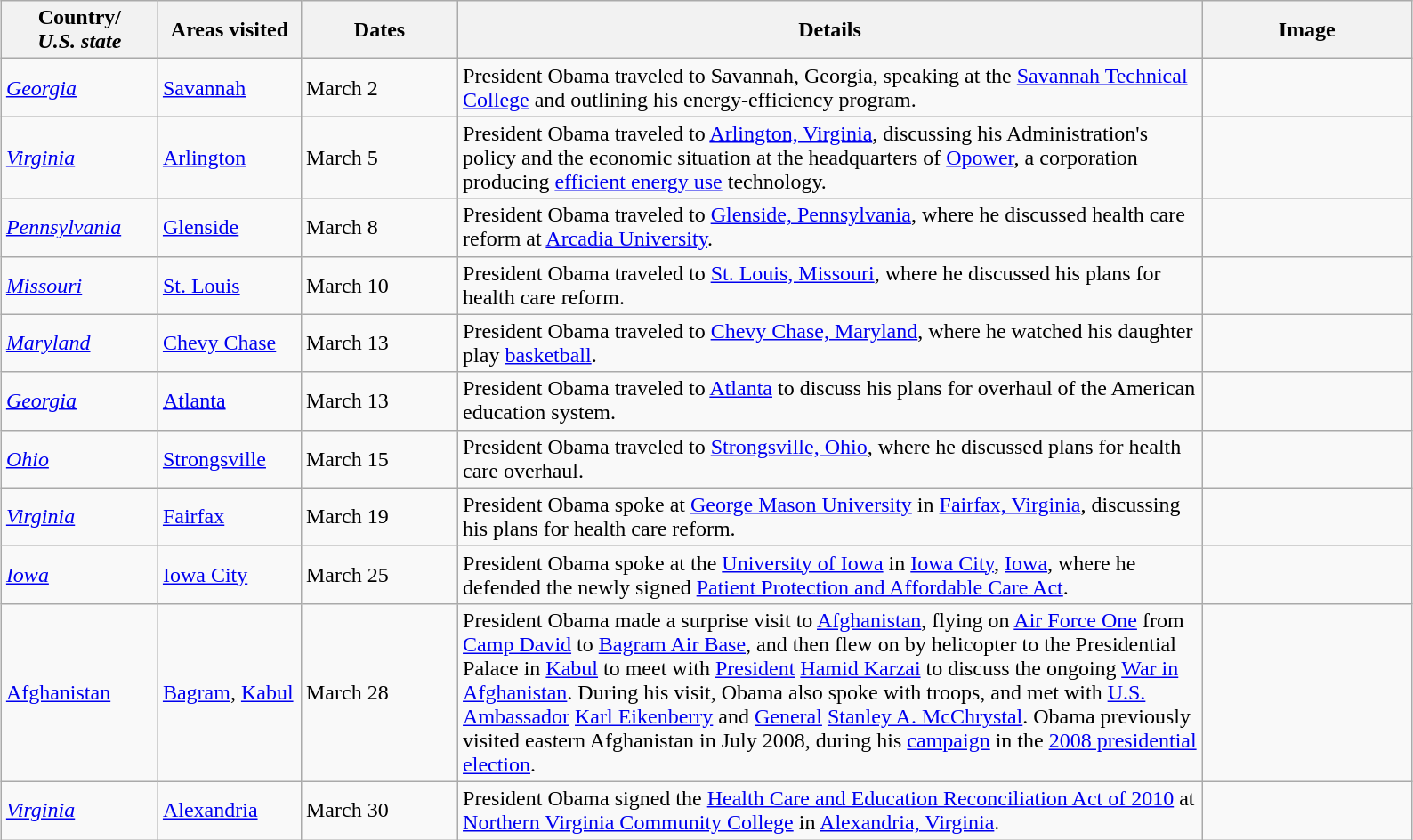<table class="wikitable" style="margin: 1em auto 1em auto">
<tr>
<th width=110>Country/<br><em>U.S. state</em></th>
<th width=100>Areas visited</th>
<th width=110>Dates</th>
<th width=550>Details</th>
<th width=150>Image</th>
</tr>
<tr>
<td> <em><a href='#'>Georgia</a></em></td>
<td><a href='#'>Savannah</a></td>
<td>March 2</td>
<td>President Obama traveled to Savannah, Georgia, speaking at the <a href='#'>Savannah Technical College</a> and outlining his energy-efficiency program.</td>
<td></td>
</tr>
<tr>
<td> <em><a href='#'>Virginia</a></em></td>
<td><a href='#'>Arlington</a></td>
<td>March 5</td>
<td>President Obama traveled to <a href='#'>Arlington, Virginia</a>, discussing his Administration's policy and the economic situation at the headquarters of <a href='#'>Opower</a>, a corporation producing <a href='#'>efficient energy use</a> technology.</td>
<td></td>
</tr>
<tr>
<td> <em><a href='#'>Pennsylvania</a></em></td>
<td><a href='#'>Glenside</a></td>
<td>March 8</td>
<td>President Obama traveled to <a href='#'>Glenside, Pennsylvania</a>, where he discussed health care reform at <a href='#'>Arcadia University</a>.</td>
<td></td>
</tr>
<tr>
<td> <em><a href='#'>Missouri</a></em></td>
<td><a href='#'>St. Louis</a></td>
<td>March 10</td>
<td>President Obama traveled to <a href='#'>St. Louis, Missouri</a>, where he discussed his plans for health care reform.</td>
<td></td>
</tr>
<tr>
<td> <em><a href='#'>Maryland</a></em></td>
<td><a href='#'>Chevy Chase</a></td>
<td>March 13</td>
<td>President Obama traveled to <a href='#'>Chevy Chase, Maryland</a>, where he watched his daughter play <a href='#'>basketball</a>.</td>
<td></td>
</tr>
<tr>
<td> <em><a href='#'>Georgia</a></em></td>
<td><a href='#'>Atlanta</a></td>
<td>March 13</td>
<td>President Obama traveled to <a href='#'>Atlanta</a> to discuss his plans for overhaul of the American education system.</td>
<td></td>
</tr>
<tr>
<td> <em><a href='#'>Ohio</a></em></td>
<td><a href='#'>Strongsville</a></td>
<td>March 15</td>
<td>President Obama traveled to <a href='#'>Strongsville, Ohio</a>, where he discussed plans for health care overhaul.</td>
<td></td>
</tr>
<tr>
<td> <em><a href='#'>Virginia</a></em></td>
<td><a href='#'>Fairfax</a></td>
<td>March 19</td>
<td>President Obama spoke at <a href='#'>George Mason University</a> in <a href='#'>Fairfax, Virginia</a>, discussing his plans for health care reform.</td>
<td></td>
</tr>
<tr>
<td> <em><a href='#'>Iowa</a></em></td>
<td><a href='#'>Iowa City</a></td>
<td>March 25</td>
<td>President Obama spoke at the <a href='#'>University of Iowa</a> in <a href='#'>Iowa City</a>, <a href='#'>Iowa</a>, where he defended the newly signed <a href='#'>Patient Protection and Affordable Care Act</a>.</td>
<td></td>
</tr>
<tr>
<td> <a href='#'>Afghanistan</a></td>
<td><a href='#'>Bagram</a>, <a href='#'>Kabul</a></td>
<td>March 28</td>
<td>President Obama made a surprise visit to <a href='#'>Afghanistan</a>, flying on <a href='#'>Air Force One</a> from <a href='#'>Camp David</a> to <a href='#'>Bagram Air Base</a>, and then flew on by helicopter to the Presidential Palace in <a href='#'>Kabul</a> to meet with <a href='#'>President</a> <a href='#'>Hamid Karzai</a> to discuss the ongoing <a href='#'>War in Afghanistan</a>. During his visit, Obama also spoke with troops, and met with <a href='#'>U.S. Ambassador</a> <a href='#'>Karl Eikenberry</a> and <a href='#'>General</a> <a href='#'>Stanley A. McChrystal</a>. Obama previously visited eastern Afghanistan in July 2008, during his <a href='#'>campaign</a> in the <a href='#'>2008 presidential election</a>.</td>
<td></td>
</tr>
<tr>
<td> <em><a href='#'>Virginia</a></em></td>
<td><a href='#'>Alexandria</a></td>
<td>March 30</td>
<td>President Obama signed the <a href='#'>Health Care and Education Reconciliation Act of 2010</a> at <a href='#'>Northern Virginia Community College</a> in <a href='#'>Alexandria, Virginia</a>.</td>
<td></td>
</tr>
</table>
